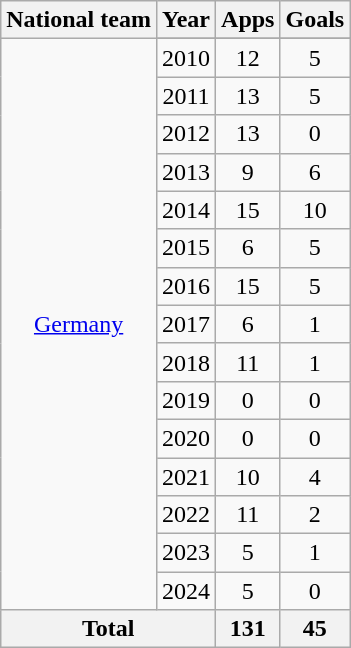<table class="wikitable" style="text-align:center">
<tr>
<th>National team</th>
<th>Year</th>
<th>Apps</th>
<th>Goals</th>
</tr>
<tr>
<td rowspan="16"><a href='#'>Germany</a></td>
</tr>
<tr>
<td>2010</td>
<td>12</td>
<td>5</td>
</tr>
<tr>
<td>2011</td>
<td>13</td>
<td>5</td>
</tr>
<tr>
<td>2012</td>
<td>13</td>
<td>0</td>
</tr>
<tr>
<td>2013</td>
<td>9</td>
<td>6</td>
</tr>
<tr>
<td>2014</td>
<td>15</td>
<td>10</td>
</tr>
<tr>
<td>2015</td>
<td>6</td>
<td>5</td>
</tr>
<tr>
<td>2016</td>
<td>15</td>
<td>5</td>
</tr>
<tr>
<td>2017</td>
<td>6</td>
<td>1</td>
</tr>
<tr>
<td>2018</td>
<td>11</td>
<td>1</td>
</tr>
<tr>
<td>2019</td>
<td>0</td>
<td>0</td>
</tr>
<tr>
<td>2020</td>
<td>0</td>
<td>0</td>
</tr>
<tr>
<td>2021</td>
<td>10</td>
<td>4</td>
</tr>
<tr>
<td>2022</td>
<td>11</td>
<td>2</td>
</tr>
<tr>
<td>2023</td>
<td>5</td>
<td>1</td>
</tr>
<tr>
<td>2024</td>
<td>5</td>
<td>0</td>
</tr>
<tr>
<th colspan="2">Total</th>
<th>131</th>
<th>45</th>
</tr>
</table>
